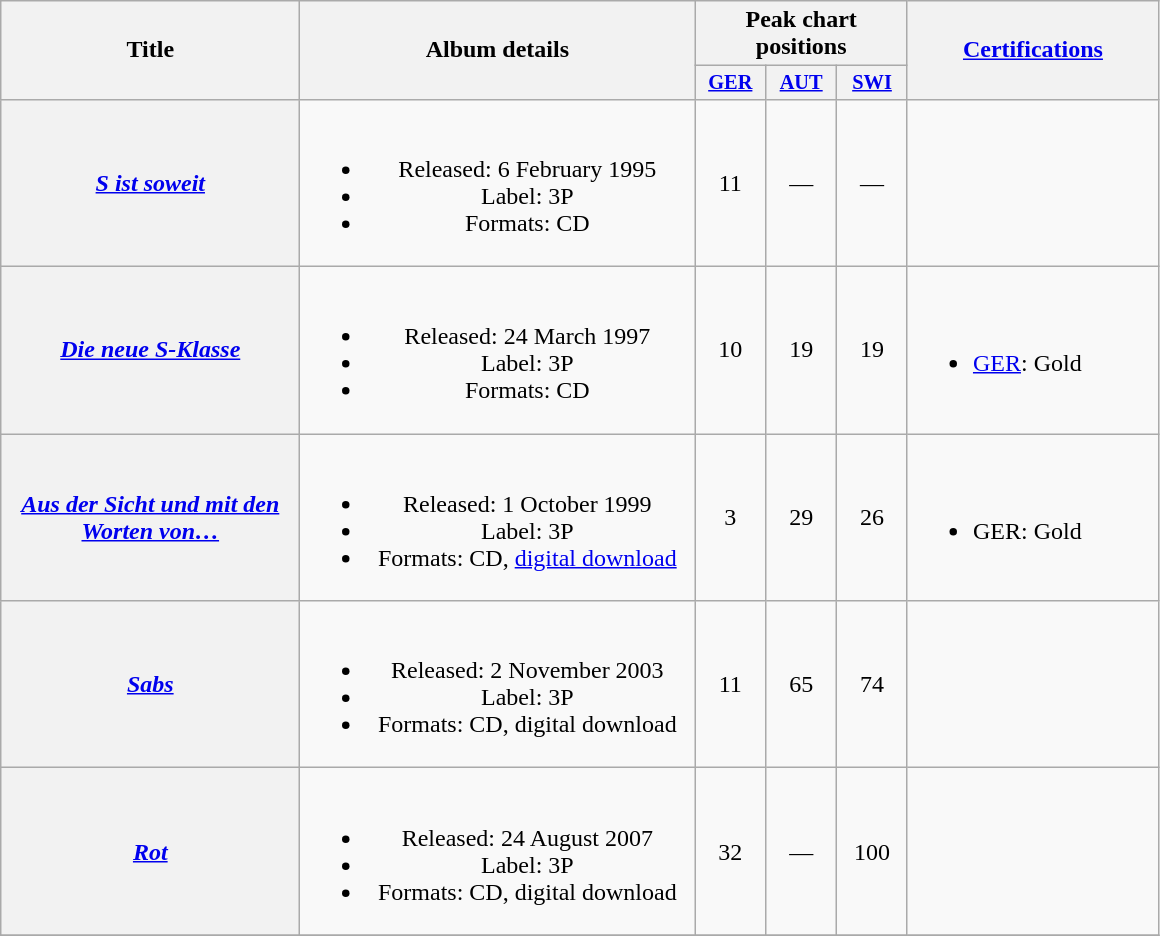<table class="wikitable plainrowheaders" style="text-align:center;" border="1">
<tr>
<th scope="col" rowspan="2" style="width:12em;">Title</th>
<th scope="col" rowspan="2" style="width:16em;">Album details</th>
<th scope="col" colspan="3">Peak chart positions</th>
<th scope="col" rowspan="2" style="width:10em;"><a href='#'>Certifications</a></th>
</tr>
<tr>
<th style="width:3em;font-size:85%"><a href='#'>GER</a><br></th>
<th style="width:3em;font-size:85%"><a href='#'>AUT</a><br></th>
<th style="width:3em;font-size:85%"><a href='#'>SWI</a><br></th>
</tr>
<tr>
<th scope="row"><em><a href='#'>S ist soweit</a></em></th>
<td><br><ul><li>Released: 6 February 1995</li><li>Label: 3P</li><li>Formats: CD</li></ul></td>
<td>11</td>
<td>—</td>
<td>—</td>
<td align="left"></td>
</tr>
<tr>
<th scope="row"><em><a href='#'>Die neue S-Klasse</a></em></th>
<td><br><ul><li>Released: 24 March 1997</li><li>Label: 3P</li><li>Formats: CD</li></ul></td>
<td>10</td>
<td>19</td>
<td>19</td>
<td align="left"><br><ul><li><a href='#'>GER</a>: Gold</li></ul></td>
</tr>
<tr>
<th scope="row"><em><a href='#'>Aus der Sicht und mit den Worten von…</a></em></th>
<td><br><ul><li>Released: 1 October 1999</li><li>Label: 3P</li><li>Formats: CD, <a href='#'>digital download</a></li></ul></td>
<td>3</td>
<td>29</td>
<td>26</td>
<td align="left"><br><ul><li>GER: Gold</li></ul></td>
</tr>
<tr>
<th scope="row"><em><a href='#'>Sabs</a></em></th>
<td><br><ul><li>Released: 2 November 2003</li><li>Label: 3P</li><li>Formats: CD, digital download</li></ul></td>
<td>11</td>
<td>65</td>
<td>74</td>
<td align="left"></td>
</tr>
<tr>
<th scope="row"><em><a href='#'>Rot</a></em></th>
<td><br><ul><li>Released: 24 August 2007</li><li>Label: 3P</li><li>Formats:  CD, digital download</li></ul></td>
<td>32</td>
<td>—</td>
<td>100</td>
<td align="left"></td>
</tr>
<tr>
</tr>
</table>
